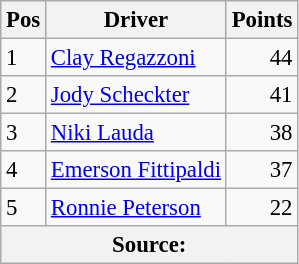<table class="wikitable" style="font-size: 95%;">
<tr>
<th>Pos</th>
<th>Driver</th>
<th>Points</th>
</tr>
<tr>
<td>1</td>
<td> <a href='#'>Clay Regazzoni</a></td>
<td align="right">44</td>
</tr>
<tr>
<td>2</td>
<td> <a href='#'>Jody Scheckter</a></td>
<td align="right">41</td>
</tr>
<tr>
<td>3</td>
<td> <a href='#'>Niki Lauda</a></td>
<td align="right">38</td>
</tr>
<tr>
<td>4</td>
<td> <a href='#'>Emerson Fittipaldi</a></td>
<td align="right">37</td>
</tr>
<tr>
<td>5</td>
<td> <a href='#'>Ronnie Peterson</a></td>
<td align="right">22</td>
</tr>
<tr>
<th colspan=4>Source: </th>
</tr>
</table>
